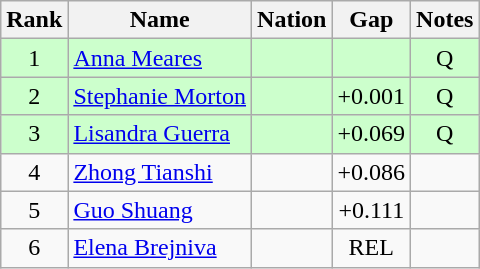<table class="wikitable sortable" style="text-align:center">
<tr>
<th>Rank</th>
<th>Name</th>
<th>Nation</th>
<th>Gap</th>
<th>Notes</th>
</tr>
<tr bgcolor=ccffcc>
<td>1</td>
<td align=left><a href='#'>Anna Meares</a></td>
<td align=left></td>
<td></td>
<td>Q</td>
</tr>
<tr bgcolor=ccffcc>
<td>2</td>
<td align=left><a href='#'>Stephanie Morton</a></td>
<td align=left></td>
<td>+0.001</td>
<td>Q</td>
</tr>
<tr bgcolor=ccffcc>
<td>3</td>
<td align=left><a href='#'>Lisandra Guerra</a></td>
<td align=left></td>
<td>+0.069</td>
<td>Q</td>
</tr>
<tr>
<td>4</td>
<td align=left><a href='#'>Zhong Tianshi</a></td>
<td align=left></td>
<td>+0.086</td>
<td></td>
</tr>
<tr>
<td>5</td>
<td align=left><a href='#'>Guo Shuang</a></td>
<td align=left></td>
<td>+0.111</td>
<td></td>
</tr>
<tr>
<td>6</td>
<td align=left><a href='#'>Elena Brejniva</a></td>
<td align=left></td>
<td>REL</td>
<td></td>
</tr>
</table>
